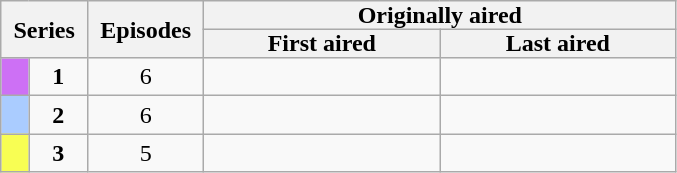<table class="wikitable" style="text-align:center;">
<tr>
<th style="padding: 0px 8px" colspan="2" rowspan="2">Series</th>
<th style="padding: 0px 8px" rowspan="2">Episodes</th>
<th style="padding: 0px 8px" colspan="2">Originally aired</th>
</tr>
<tr>
<th style="padding: 0px 8px">First aired</th>
<th style="padding: 0px 8px">Last aired</th>
</tr>
<tr>
<td bgcolor="CD70F5" height="10px"></td>
<td><strong>1</strong></td>
<td>6</td>
<td width="150"></td>
<td width="150"></td>
</tr>
<tr>
<td bgcolor="AACCFF" height="10px"></td>
<td><strong>2</strong></td>
<td>6</td>
<td width="150"></td>
<td width="150"></td>
</tr>
<tr>
<td bgcolor="F8FE53" height="10px"></td>
<td><strong>3</strong></td>
<td>5</td>
<td width="150"></td>
<td width="150"></td>
</tr>
</table>
